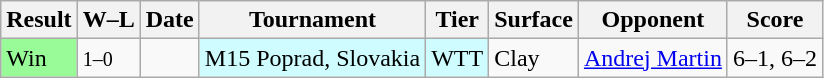<table class="wikitable">
<tr>
<th>Result</th>
<th class="unsortable">W–L</th>
<th>Date</th>
<th>Tournament</th>
<th>Tier</th>
<th>Surface</th>
<th>Opponent</th>
<th class="unsortable">Score</th>
</tr>
<tr>
<td bgcolor=98fb98>Win</td>
<td><small>1–0</small></td>
<td></td>
<td style="background:#cffcff;">M15 Poprad, Slovakia</td>
<td style="background:#cffcff;">WTT</td>
<td>Clay</td>
<td> <a href='#'>Andrej Martin</a></td>
<td>6–1, 6–2</td>
</tr>
</table>
